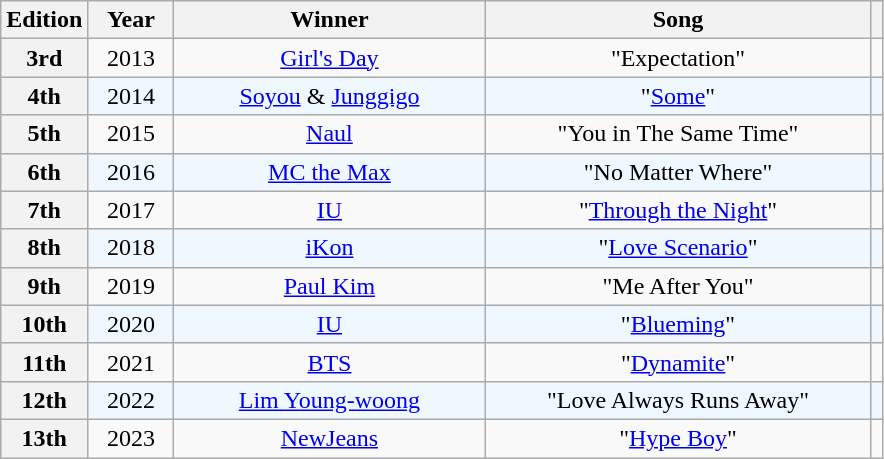<table class="wikitable plainrowheaders" style="text-align: center">
<tr>
<th scope="col" width="50">Edition</th>
<th scope="col" width="50">Year</th>
<th scope="col" width="200">Winner</th>
<th scope="col" width="250">Song</th>
<th scope="col"></th>
</tr>
<tr>
<th scope="row">3rd</th>
<td>2013</td>
<td><a href='#'>Girl's Day</a></td>
<td>"Expectation"</td>
<td></td>
</tr>
<tr style="background:#F0F8FF">
<th scope="row" style="text-align:center">4th</th>
<td>2014</td>
<td><a href='#'>Soyou</a> & <a href='#'>Junggigo</a></td>
<td>"<a href='#'>Some</a>"</td>
<td></td>
</tr>
<tr>
<th scope="row" style="text-align:center">5th</th>
<td>2015</td>
<td><a href='#'>Naul</a></td>
<td>"You in The Same Time"</td>
<td></td>
</tr>
<tr style="background:#F0F8FF">
<th scope="row" style="text-align:center">6th</th>
<td>2016</td>
<td><a href='#'>MC the Max</a></td>
<td>"No Matter Where"</td>
<td></td>
</tr>
<tr>
<th scope="row" style="text-align:center">7th</th>
<td>2017</td>
<td><a href='#'>IU</a></td>
<td>"<a href='#'>Through the Night</a>"</td>
<td></td>
</tr>
<tr style="background:#F0F8FF">
<th scope="row" style="text-align:center">8th</th>
<td>2018</td>
<td><a href='#'>iKon</a></td>
<td>"<a href='#'>Love Scenario</a>"</td>
<td></td>
</tr>
<tr>
<th scope="row" style="text-align:center">9th</th>
<td>2019</td>
<td><a href='#'>Paul Kim</a></td>
<td>"Me After You"</td>
<td></td>
</tr>
<tr style="background:#F0F8FF">
<th scope="row" style="text-align:center">10th</th>
<td>2020</td>
<td><a href='#'>IU</a></td>
<td>"<a href='#'>Blueming</a>"</td>
<td></td>
</tr>
<tr>
<th scope="row" style="text-align:center">11th</th>
<td>2021</td>
<td><a href='#'>BTS</a></td>
<td>"<a href='#'>Dynamite</a>"</td>
<td></td>
</tr>
<tr style="background:#F0F8FF">
<th scope="row" style="text-align:center">12th</th>
<td>2022</td>
<td><a href='#'>Lim Young-woong</a></td>
<td>"Love Always Runs Away"</td>
<td></td>
</tr>
<tr>
<th scope="row" style="text-align:center">13th</th>
<td>2023</td>
<td><a href='#'>NewJeans</a></td>
<td>"<a href='#'>Hype Boy</a>"</td>
<td></td>
</tr>
</table>
